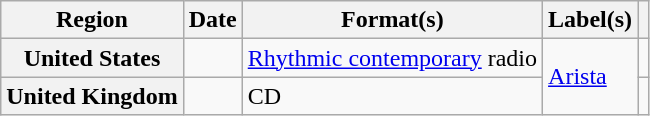<table class="wikitable plainrowheaders">
<tr>
<th scope="col">Region</th>
<th scope="col">Date</th>
<th scope="col">Format(s)</th>
<th scope="col">Label(s)</th>
<th scope="col"></th>
</tr>
<tr>
<th scope="row">United States</th>
<td></td>
<td><a href='#'>Rhythmic contemporary</a> radio</td>
<td rowspan="2"><a href='#'>Arista</a></td>
<td></td>
</tr>
<tr>
<th scope="row">United Kingdom</th>
<td></td>
<td>CD</td>
<td></td>
</tr>
</table>
